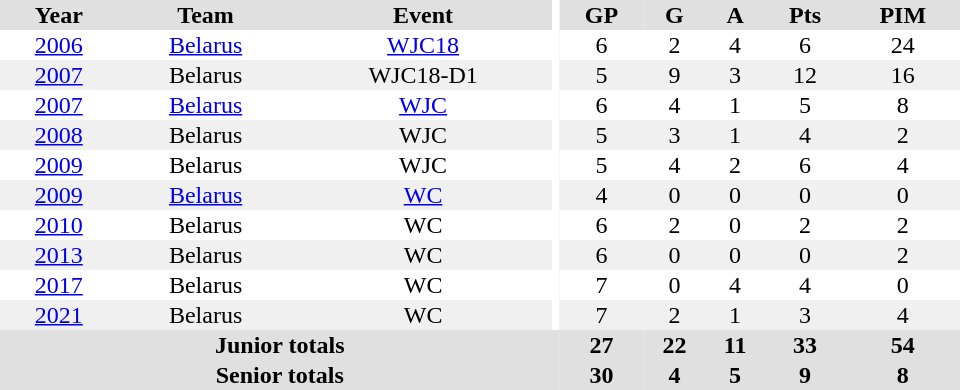<table border="0" cellpadding="1" cellspacing="0" ID="Table3" style="text-align:center; width:40em">
<tr bgcolor="#e0e0e0">
<th>Year</th>
<th>Team</th>
<th>Event</th>
<th rowspan="102" bgcolor="#ffffff"></th>
<th>GP</th>
<th>G</th>
<th>A</th>
<th>Pts</th>
<th>PIM</th>
</tr>
<tr>
<td><a href='#'>2006</a></td>
<td><a href='#'>Belarus</a></td>
<td><a href='#'>WJC18</a></td>
<td>6</td>
<td>2</td>
<td>4</td>
<td>6</td>
<td>24</td>
</tr>
<tr bgcolor="#f0f0f0">
<td><a href='#'>2007</a></td>
<td>Belarus</td>
<td>WJC18-D1</td>
<td>5</td>
<td>9</td>
<td>3</td>
<td>12</td>
<td>16</td>
</tr>
<tr>
<td><a href='#'>2007</a></td>
<td><a href='#'>Belarus</a></td>
<td><a href='#'>WJC</a></td>
<td>6</td>
<td>4</td>
<td>1</td>
<td>5</td>
<td>8</td>
</tr>
<tr bgcolor="#f0f0f0">
<td><a href='#'>2008</a></td>
<td>Belarus</td>
<td>WJC</td>
<td>5</td>
<td>3</td>
<td>1</td>
<td>4</td>
<td>2</td>
</tr>
<tr>
<td><a href='#'>2009</a></td>
<td>Belarus</td>
<td>WJC</td>
<td>5</td>
<td>4</td>
<td>2</td>
<td>6</td>
<td>4</td>
</tr>
<tr bgcolor="#f0f0f0">
<td><a href='#'>2009</a></td>
<td><a href='#'>Belarus</a></td>
<td><a href='#'>WC</a></td>
<td>4</td>
<td>0</td>
<td>0</td>
<td>0</td>
<td>0</td>
</tr>
<tr>
<td><a href='#'>2010</a></td>
<td>Belarus</td>
<td>WC</td>
<td>6</td>
<td>2</td>
<td>0</td>
<td>2</td>
<td>2</td>
</tr>
<tr bgcolor="#f0f0f0">
<td><a href='#'>2013</a></td>
<td>Belarus</td>
<td>WC</td>
<td>6</td>
<td>0</td>
<td>0</td>
<td>0</td>
<td>2</td>
</tr>
<tr>
<td><a href='#'>2017</a></td>
<td>Belarus</td>
<td>WC</td>
<td>7</td>
<td>0</td>
<td>4</td>
<td>4</td>
<td>0</td>
</tr>
<tr bgcolor="#f0f0f0">
<td><a href='#'>2021</a></td>
<td>Belarus</td>
<td>WC</td>
<td>7</td>
<td>2</td>
<td>1</td>
<td>3</td>
<td>4</td>
</tr>
<tr bgcolor="#e0e0e0">
<th colspan="4">Junior totals</th>
<th>27</th>
<th>22</th>
<th>11</th>
<th>33</th>
<th>54</th>
</tr>
<tr bgcolor="#e0e0e0">
<th colspan="4">Senior totals</th>
<th>30</th>
<th>4</th>
<th>5</th>
<th>9</th>
<th>8</th>
</tr>
</table>
